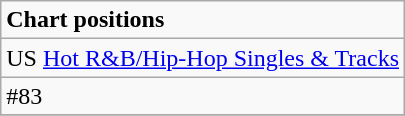<table class="wikitable">
<tr>
<td><strong>Chart positions</strong></td>
</tr>
<tr>
<td>US <a href='#'>Hot R&B/Hip-Hop Singles & Tracks</a></td>
</tr>
<tr>
<td>#83</td>
</tr>
<tr>
</tr>
</table>
